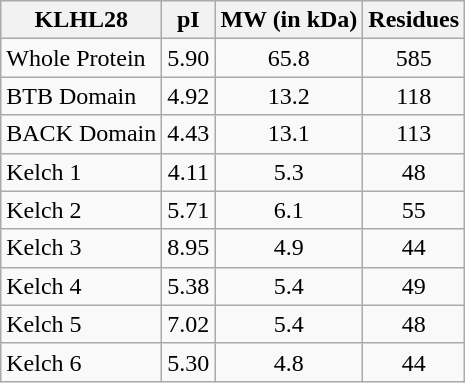<table class="wikitable">
<tr>
<th>KLHL28</th>
<th>pI</th>
<th>MW (in kDa)</th>
<th>Residues</th>
</tr>
<tr>
<td>Whole Protein</td>
<td style="text-align:center;">5.90</td>
<td style="text-align:center;">65.8</td>
<td style="text-align:center;">585</td>
</tr>
<tr>
<td>BTB Domain</td>
<td style="text-align:center;">4.92</td>
<td style="text-align:center;">13.2</td>
<td style="text-align:center;">118</td>
</tr>
<tr>
<td>BACK Domain</td>
<td style="text-align:center;">4.43</td>
<td style="text-align:center;">13.1</td>
<td style="text-align:center;">113</td>
</tr>
<tr>
<td>Kelch 1</td>
<td style="text-align:center;">4.11</td>
<td style="text-align:center;">5.3</td>
<td style="text-align:center;">48</td>
</tr>
<tr>
<td>Kelch 2</td>
<td style="text-align:center;">5.71</td>
<td style="text-align:center;">6.1</td>
<td style="text-align:center;">55</td>
</tr>
<tr>
<td>Kelch 3</td>
<td style="text-align:center;">8.95</td>
<td style="text-align:center;">4.9</td>
<td style="text-align:center;">44</td>
</tr>
<tr>
<td>Kelch 4</td>
<td style="text-align:center;">5.38</td>
<td style="text-align:center;">5.4</td>
<td style="text-align:center;">49</td>
</tr>
<tr>
<td>Kelch 5</td>
<td style="text-align:center;">7.02</td>
<td style="text-align:center;">5.4</td>
<td style="text-align:center;">48</td>
</tr>
<tr>
<td>Kelch 6</td>
<td style="text-align:center;">5.30</td>
<td style="text-align:center;">4.8</td>
<td style="text-align:center;">44</td>
</tr>
</table>
